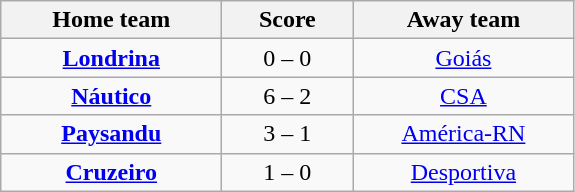<table class="wikitable" style="text-align: center">
<tr>
<th width=140>Home team</th>
<th width=80>Score</th>
<th width=140>Away team</th>
</tr>
<tr>
<td><strong><a href='#'>Londrina</a></strong></td>
<td>0 – 0</td>
<td><a href='#'>Goiás</a></td>
</tr>
<tr>
<td><strong><a href='#'>Náutico</a></strong></td>
<td>6 – 2</td>
<td><a href='#'>CSA</a></td>
</tr>
<tr>
<td><strong><a href='#'>Paysandu</a></strong></td>
<td>3 – 1</td>
<td><a href='#'>América-RN</a></td>
</tr>
<tr>
<td><strong><a href='#'>Cruzeiro</a></strong></td>
<td>1 – 0</td>
<td><a href='#'>Desportiva</a></td>
</tr>
</table>
